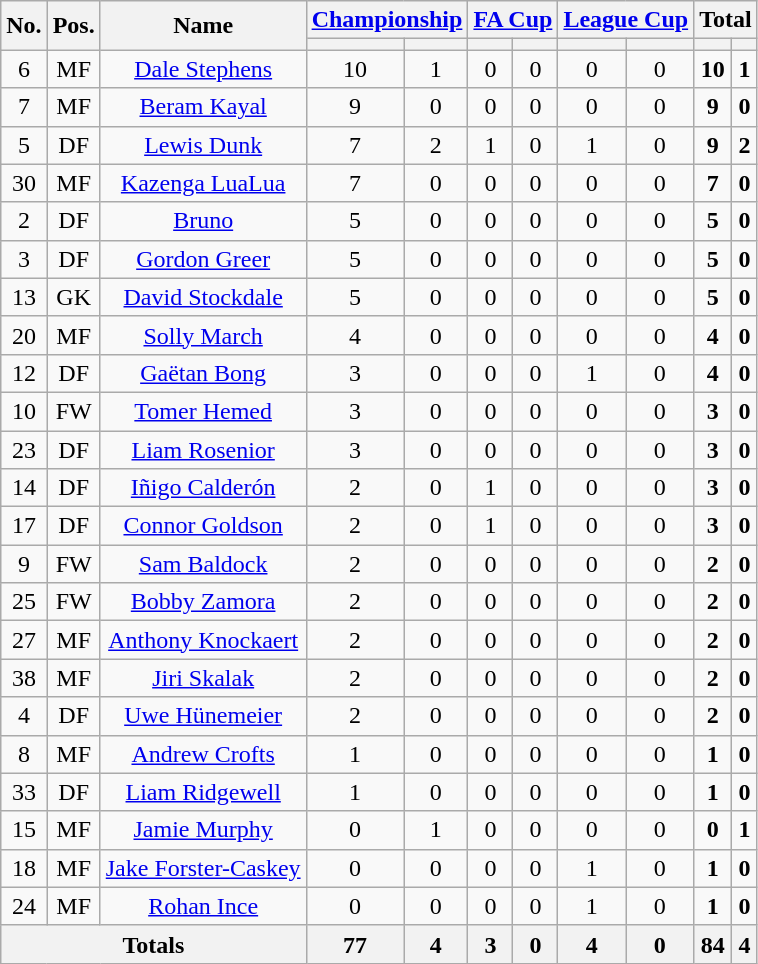<table class="wikitable sortable" style="text-align: center;">
<tr>
<th rowspan=2>No.</th>
<th rowspan=2>Pos.</th>
<th rowspan=2>Name</th>
<th colspan=2><a href='#'>Championship</a></th>
<th colspan=2><a href='#'>FA Cup</a></th>
<th colspan=2><a href='#'>League Cup</a></th>
<th colspan=2>Total</th>
</tr>
<tr>
<th></th>
<th></th>
<th></th>
<th></th>
<th></th>
<th></th>
<th></th>
<th></th>
</tr>
<tr>
<td>6</td>
<td>MF</td>
<td><a href='#'>Dale Stephens</a></td>
<td>10</td>
<td>1</td>
<td>0</td>
<td>0</td>
<td>0</td>
<td>0</td>
<td><strong>10</strong></td>
<td><strong>1</strong></td>
</tr>
<tr>
<td>7</td>
<td>MF</td>
<td><a href='#'>Beram Kayal</a></td>
<td>9</td>
<td>0</td>
<td>0</td>
<td>0</td>
<td>0</td>
<td>0</td>
<td><strong>9</strong></td>
<td><strong>0</strong></td>
</tr>
<tr>
<td>5</td>
<td>DF</td>
<td><a href='#'>Lewis Dunk</a></td>
<td>7</td>
<td>2</td>
<td>1</td>
<td>0</td>
<td>1</td>
<td>0</td>
<td><strong>9</strong></td>
<td><strong>2</strong></td>
</tr>
<tr>
<td>30</td>
<td>MF</td>
<td><a href='#'>Kazenga LuaLua</a></td>
<td>7</td>
<td>0</td>
<td>0</td>
<td>0</td>
<td>0</td>
<td>0</td>
<td><strong>7</strong></td>
<td><strong>0</strong></td>
</tr>
<tr>
<td>2</td>
<td>DF</td>
<td><a href='#'>Bruno</a></td>
<td>5</td>
<td>0</td>
<td>0</td>
<td>0</td>
<td>0</td>
<td>0</td>
<td><strong>5</strong></td>
<td><strong>0</strong></td>
</tr>
<tr>
<td>3</td>
<td>DF</td>
<td><a href='#'>Gordon Greer</a></td>
<td>5</td>
<td>0</td>
<td>0</td>
<td>0</td>
<td>0</td>
<td>0</td>
<td><strong>5</strong></td>
<td><strong>0</strong></td>
</tr>
<tr>
<td>13</td>
<td>GK</td>
<td><a href='#'>David Stockdale</a></td>
<td>5</td>
<td>0</td>
<td>0</td>
<td>0</td>
<td>0</td>
<td>0</td>
<td><strong>5</strong></td>
<td><strong>0</strong></td>
</tr>
<tr>
<td>20</td>
<td>MF</td>
<td><a href='#'>Solly March</a></td>
<td>4</td>
<td>0</td>
<td>0</td>
<td>0</td>
<td>0</td>
<td>0</td>
<td><strong>4</strong></td>
<td><strong>0</strong></td>
</tr>
<tr>
<td>12</td>
<td>DF</td>
<td><a href='#'>Gaëtan Bong</a></td>
<td>3</td>
<td>0</td>
<td>0</td>
<td>0</td>
<td>1</td>
<td>0</td>
<td><strong>4</strong></td>
<td><strong>0</strong></td>
</tr>
<tr>
<td>10</td>
<td>FW</td>
<td><a href='#'>Tomer Hemed</a></td>
<td>3</td>
<td>0</td>
<td>0</td>
<td>0</td>
<td>0</td>
<td>0</td>
<td><strong>3</strong></td>
<td><strong>0</strong></td>
</tr>
<tr>
<td>23</td>
<td>DF</td>
<td><a href='#'>Liam Rosenior</a></td>
<td>3</td>
<td>0</td>
<td>0</td>
<td>0</td>
<td>0</td>
<td>0</td>
<td><strong>3</strong></td>
<td><strong>0</strong></td>
</tr>
<tr>
<td>14</td>
<td>DF</td>
<td><a href='#'>Iñigo Calderón</a></td>
<td>2</td>
<td>0</td>
<td>1</td>
<td>0</td>
<td>0</td>
<td>0</td>
<td><strong>3</strong></td>
<td><strong>0</strong></td>
</tr>
<tr>
<td>17</td>
<td>DF</td>
<td><a href='#'>Connor Goldson</a></td>
<td>2</td>
<td>0</td>
<td>1</td>
<td>0</td>
<td>0</td>
<td>0</td>
<td><strong>3</strong></td>
<td><strong>0</strong></td>
</tr>
<tr>
<td>9</td>
<td>FW</td>
<td><a href='#'>Sam Baldock</a></td>
<td>2</td>
<td>0</td>
<td>0</td>
<td>0</td>
<td>0</td>
<td>0</td>
<td><strong>2</strong></td>
<td><strong>0</strong></td>
</tr>
<tr>
<td>25</td>
<td>FW</td>
<td><a href='#'>Bobby Zamora</a></td>
<td>2</td>
<td>0</td>
<td>0</td>
<td>0</td>
<td>0</td>
<td>0</td>
<td><strong>2</strong></td>
<td><strong>0</strong></td>
</tr>
<tr>
<td>27</td>
<td>MF</td>
<td><a href='#'>Anthony Knockaert</a></td>
<td>2</td>
<td>0</td>
<td>0</td>
<td>0</td>
<td>0</td>
<td>0</td>
<td><strong>2</strong></td>
<td><strong>0</strong></td>
</tr>
<tr>
<td>38</td>
<td>MF</td>
<td><a href='#'>Jiri Skalak</a></td>
<td>2</td>
<td>0</td>
<td>0</td>
<td>0</td>
<td>0</td>
<td>0</td>
<td><strong>2</strong></td>
<td><strong>0</strong></td>
</tr>
<tr>
<td>4</td>
<td>DF</td>
<td><a href='#'>Uwe Hünemeier</a></td>
<td>2</td>
<td>0</td>
<td>0</td>
<td>0</td>
<td>0</td>
<td>0</td>
<td><strong>2</strong></td>
<td><strong>0</strong></td>
</tr>
<tr>
<td>8</td>
<td>MF</td>
<td><a href='#'>Andrew Crofts</a></td>
<td>1</td>
<td>0</td>
<td>0</td>
<td>0</td>
<td>0</td>
<td>0</td>
<td><strong>1</strong></td>
<td><strong>0</strong></td>
</tr>
<tr>
<td>33</td>
<td>DF</td>
<td><a href='#'>Liam Ridgewell</a></td>
<td>1</td>
<td>0</td>
<td>0</td>
<td>0</td>
<td>0</td>
<td>0</td>
<td><strong>1</strong></td>
<td><strong>0</strong></td>
</tr>
<tr>
<td>15</td>
<td>MF</td>
<td><a href='#'>Jamie Murphy</a></td>
<td>0</td>
<td>1</td>
<td>0</td>
<td>0</td>
<td>0</td>
<td>0</td>
<td><strong>0</strong></td>
<td><strong>1</strong></td>
</tr>
<tr>
<td>18</td>
<td>MF</td>
<td><a href='#'>Jake Forster-Caskey</a></td>
<td>0</td>
<td>0</td>
<td>0</td>
<td>0</td>
<td>1</td>
<td>0</td>
<td><strong>1</strong></td>
<td><strong>0</strong></td>
</tr>
<tr>
<td>24</td>
<td>MF</td>
<td><a href='#'>Rohan Ince</a></td>
<td>0</td>
<td>0</td>
<td>0</td>
<td>0</td>
<td>1</td>
<td>0</td>
<td><strong>1</strong></td>
<td><strong>0</strong></td>
</tr>
<tr>
<th colspan=3>Totals</th>
<th>77</th>
<th>4</th>
<th>3</th>
<th>0</th>
<th>4</th>
<th>0</th>
<th>84</th>
<th>4</th>
</tr>
</table>
